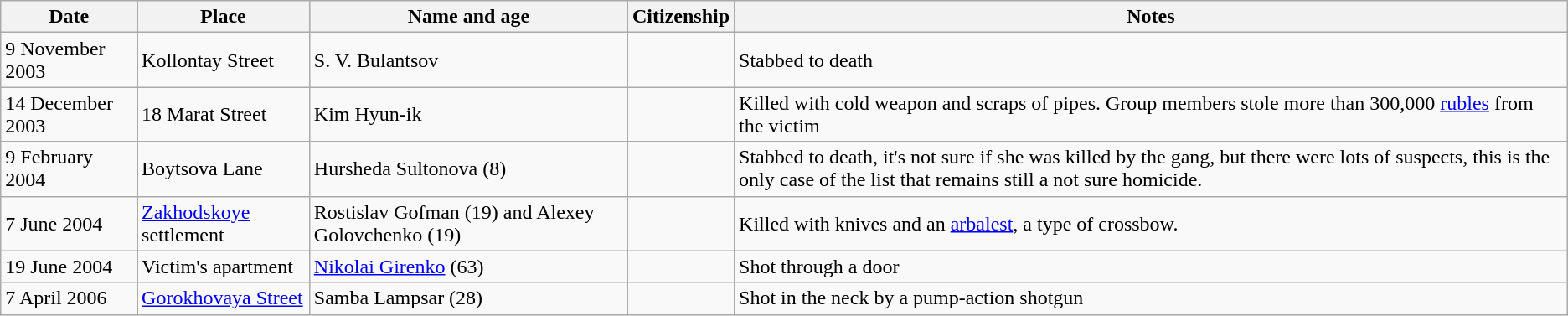<table class="wikitable">
<tr>
<th>Date</th>
<th>Place</th>
<th>Name and age</th>
<th>Citizenship</th>
<th>Notes</th>
</tr>
<tr>
<td>9 November 2003</td>
<td>Kollontay Street</td>
<td>S. V. Bulantsov</td>
<td></td>
<td>Stabbed to death</td>
</tr>
<tr>
<td>14 December 2003</td>
<td>18 Marat Street</td>
<td>Kim Hyun-ik</td>
<td></td>
<td>Killed with cold weapon and scraps of pipes. Group members stole more than 300,000 <a href='#'>rubles</a> from the victim</td>
</tr>
<tr>
<td>9 February 2004</td>
<td>Boytsova Lane</td>
<td>Hursheda Sultonova (8)</td>
<td></td>
<td>Stabbed to death, it's not sure if she was killed by the gang, but there were lots of suspects, this is the only case of the list that remains still a not sure homicide.</td>
</tr>
<tr>
<td>7 June 2004</td>
<td><a href='#'>Zakhodskoye</a> settlement</td>
<td>Rostislav Gofman (19) and Alexey Golovchenko (19)</td>
<td></td>
<td>Killed with knives and an <a href='#'>arbalest</a>, a type of crossbow.</td>
</tr>
<tr>
<td>19 June 2004</td>
<td>Victim's apartment</td>
<td><a href='#'>Nikolai Girenko</a> (63)</td>
<td></td>
<td>Shot through a door </td>
</tr>
<tr>
<td>7 April 2006</td>
<td><a href='#'>Gorokhovaya Street</a></td>
<td>Samba Lampsar (28)</td>
<td></td>
<td>Shot in the neck by a pump-action shotgun</td>
</tr>
</table>
